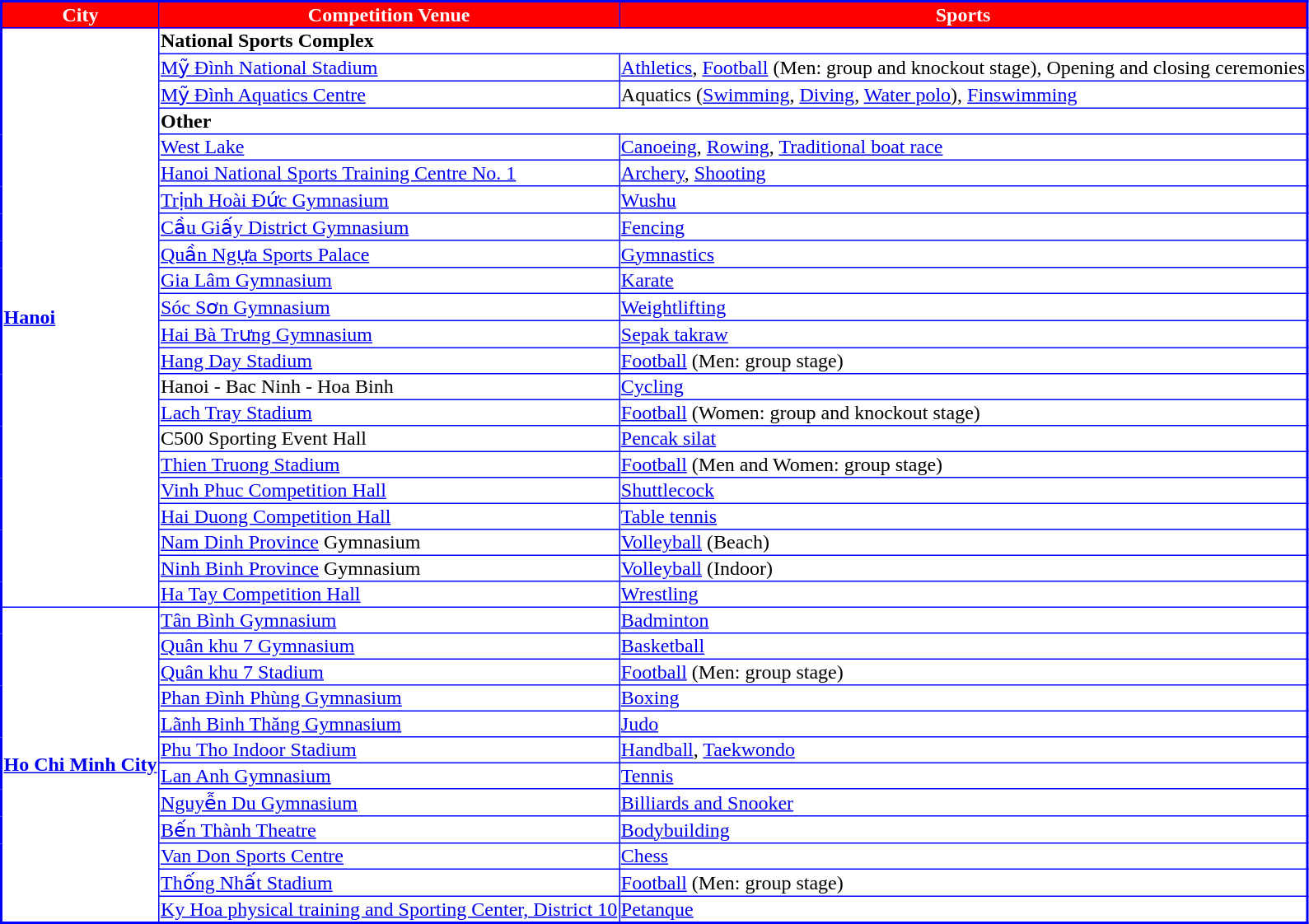<table border=1 style="border-collapse:collapse; text-align:left; font-size:100%; border:2px solid blue;">
<tr style="text-align:center; color:white; font-weight:bold; background:red;">
<td>City</td>
<td>Competition Venue</td>
<td>Sports</td>
</tr>
<tr>
<th rowspan=22><a href='#'>Hanoi</a></th>
<th colspan=2>National Sports Complex</th>
</tr>
<tr>
<td><a href='#'>Mỹ Đình National Stadium</a><br></td>
<td><a href='#'>Athletics</a>, <a href='#'>Football</a> (Men: group and knockout stage), Opening and closing ceremonies</td>
</tr>
<tr>
<td><a href='#'>Mỹ Đình Aquatics Centre</a></td>
<td>Aquatics (<a href='#'>Swimming</a>, <a href='#'>Diving</a>, <a href='#'>Water polo</a>), <a href='#'>Finswimming</a></td>
</tr>
<tr>
<th colspan=2>Other</th>
</tr>
<tr>
<td><a href='#'>West Lake</a></td>
<td><a href='#'>Canoeing</a>, <a href='#'>Rowing</a>, <a href='#'>Traditional boat race</a></td>
</tr>
<tr>
<td><a href='#'>Hanoi National Sports Training Centre No. 1</a></td>
<td><a href='#'>Archery</a>, <a href='#'>Shooting</a></td>
</tr>
<tr>
<td><a href='#'>Trịnh Hoài Đức Gymnasium</a></td>
<td><a href='#'>Wushu</a></td>
</tr>
<tr>
<td><a href='#'>Cầu Giấy District Gymnasium</a></td>
<td><a href='#'>Fencing</a></td>
</tr>
<tr>
<td><a href='#'>Quần Ngựa Sports Palace</a></td>
<td><a href='#'>Gymnastics</a></td>
</tr>
<tr>
<td><a href='#'>Gia Lâm Gymnasium</a></td>
<td><a href='#'>Karate</a></td>
</tr>
<tr>
<td><a href='#'>Sóc Sơn Gymnasium</a></td>
<td><a href='#'>Weightlifting</a></td>
</tr>
<tr>
<td><a href='#'>Hai Bà Trưng Gymnasium</a></td>
<td><a href='#'>Sepak takraw</a></td>
</tr>
<tr>
<td><a href='#'>Hang Day Stadium</a></td>
<td><a href='#'>Football</a> (Men: group stage)</td>
</tr>
<tr>
<td>Hanoi - Bac Ninh - Hoa Binh</td>
<td><a href='#'>Cycling</a></td>
</tr>
<tr>
<td><a href='#'>Lach Tray Stadium</a></td>
<td><a href='#'>Football</a> (Women: group and knockout stage)</td>
</tr>
<tr>
<td>C500 Sporting Event Hall</td>
<td><a href='#'>Pencak silat</a></td>
</tr>
<tr>
<td><a href='#'>Thien Truong Stadium</a></td>
<td><a href='#'>Football</a> (Men and Women: group stage)</td>
</tr>
<tr>
<td><a href='#'>Vinh Phuc Competition Hall</a></td>
<td><a href='#'>Shuttlecock</a></td>
</tr>
<tr>
<td><a href='#'>Hai Duong Competition Hall</a></td>
<td><a href='#'>Table tennis</a></td>
</tr>
<tr>
<td><a href='#'>Nam Dinh Province</a> Gymnasium</td>
<td><a href='#'>Volleyball</a> (Beach)</td>
</tr>
<tr>
<td><a href='#'>Ninh Binh Province</a> Gymnasium</td>
<td><a href='#'>Volleyball</a> (Indoor)</td>
</tr>
<tr>
<td><a href='#'>Ha Tay Competition Hall</a></td>
<td><a href='#'>Wrestling</a></td>
</tr>
<tr>
<th rowspan=12><a href='#'>Ho Chi Minh City</a></th>
<td><a href='#'>Tân Bình Gymnasium</a></td>
<td><a href='#'>Badminton</a></td>
</tr>
<tr>
<td><a href='#'>Quân khu 7 Gymnasium</a></td>
<td><a href='#'>Basketball</a></td>
</tr>
<tr>
<td><a href='#'>Quân khu 7 Stadium</a></td>
<td><a href='#'>Football</a> (Men: group stage)</td>
</tr>
<tr>
<td><a href='#'>Phan Đình Phùng Gymnasium</a></td>
<td><a href='#'>Boxing</a></td>
</tr>
<tr>
<td><a href='#'>Lãnh Binh Thăng Gymnasium</a></td>
<td><a href='#'>Judo</a></td>
</tr>
<tr>
<td><a href='#'>Phu Tho Indoor Stadium</a></td>
<td><a href='#'>Handball</a>, <a href='#'>Taekwondo</a></td>
</tr>
<tr>
<td><a href='#'>Lan Anh Gymnasium</a></td>
<td><a href='#'>Tennis</a></td>
</tr>
<tr>
<td><a href='#'>Nguyễn Du Gymnasium</a></td>
<td><a href='#'>Billiards and Snooker</a></td>
</tr>
<tr>
<td><a href='#'>Bến Thành Theatre</a></td>
<td><a href='#'>Bodybuilding</a></td>
</tr>
<tr>
<td><a href='#'>Van Don Sports Centre</a></td>
<td><a href='#'>Chess</a></td>
</tr>
<tr>
<td><a href='#'>Thống Nhất Stadium</a></td>
<td><a href='#'>Football</a> (Men: group stage)</td>
</tr>
<tr>
<td><a href='#'>Ky Hoa physical training and Sporting Center, District 10</a></td>
<td><a href='#'>Petanque</a></td>
</tr>
</table>
